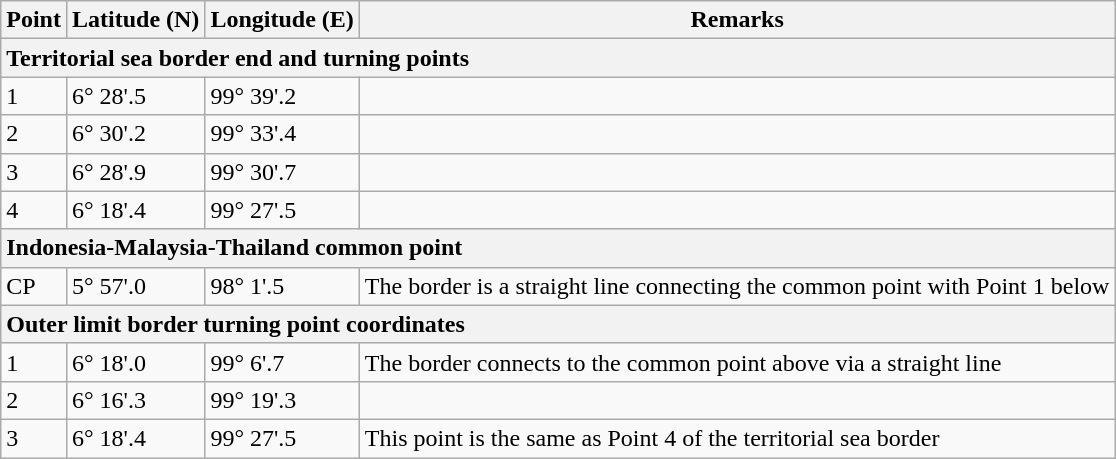<table class="wikitable">
<tr>
<th>Point</th>
<th>Latitude (N)</th>
<th>Longitude (E)</th>
<th>Remarks</th>
</tr>
<tr>
<th colspan="5" style="text-align:left">Territorial sea border end and turning points</th>
</tr>
<tr>
<td>1</td>
<td>6° 28'.5</td>
<td>99° 39'.2</td>
<td></td>
</tr>
<tr>
<td>2</td>
<td>6° 30'.2</td>
<td>99° 33'.4</td>
<td></td>
</tr>
<tr>
<td>3</td>
<td>6° 28'.9</td>
<td>99° 30'.7</td>
<td></td>
</tr>
<tr>
<td>4</td>
<td>6° 18'.4</td>
<td>99° 27'.5</td>
<td></td>
</tr>
<tr>
<th colspan="5" style="text-align:left">Indonesia-Malaysia-Thailand common point</th>
</tr>
<tr>
<td>CP</td>
<td>5° 57'.0</td>
<td>98° 1'.5</td>
<td>The border is a straight line connecting the common point with Point 1 below</td>
</tr>
<tr>
<th colspan="5" style="text-align:left">Outer limit border turning point coordinates</th>
</tr>
<tr>
<td>1</td>
<td>6° 18'.0</td>
<td>99° 6'.7</td>
<td>The border connects to the common point above via a straight line</td>
</tr>
<tr>
<td>2</td>
<td>6° 16'.3</td>
<td>99° 19'.3</td>
<td></td>
</tr>
<tr>
<td>3</td>
<td>6° 18'.4</td>
<td>99° 27'.5</td>
<td>This point is the same as Point 4 of the territorial sea border</td>
</tr>
</table>
